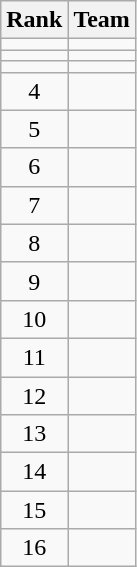<table class=wikitable style="text-align: center;">
<tr>
<th>Rank</th>
<th>Team</th>
</tr>
<tr>
<td></td>
<td style="text-align: left;"></td>
</tr>
<tr>
<td></td>
<td style="text-align: left;"></td>
</tr>
<tr>
<td></td>
<td style="text-align: left;"></td>
</tr>
<tr>
<td>4</td>
<td style="text-align: left;"></td>
</tr>
<tr>
<td>5</td>
<td style="text-align: left;"></td>
</tr>
<tr>
<td>6</td>
<td style="text-align: left;"></td>
</tr>
<tr>
<td>7</td>
<td style="text-align: left;"></td>
</tr>
<tr>
<td>8</td>
<td style="text-align: left;"></td>
</tr>
<tr>
<td>9</td>
<td style="text-align: left;"></td>
</tr>
<tr>
<td>10</td>
<td style="text-align: left;"></td>
</tr>
<tr>
<td>11</td>
<td style="text-align: left;"></td>
</tr>
<tr>
<td>12</td>
<td style="text-align: left;"></td>
</tr>
<tr>
<td>13</td>
<td style="text-align: left;"></td>
</tr>
<tr>
<td>14</td>
<td style="text-align: left;"></td>
</tr>
<tr>
<td>15</td>
<td style="text-align: left;"></td>
</tr>
<tr>
<td>16</td>
<td style="text-align: left;"></td>
</tr>
</table>
